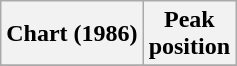<table class="wikitable sortable plainrowheaders" style="text-align:center">
<tr>
<th scope="col">Chart (1986)</th>
<th scope="col">Peak<br> position</th>
</tr>
<tr>
</tr>
</table>
